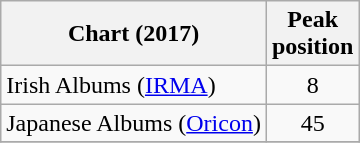<table class="wikitable">
<tr>
<th>Chart (2017)</th>
<th>Peak<br>position</th>
</tr>
<tr>
<td>Irish Albums (<a href='#'>IRMA</a>)</td>
<td align="center">8</td>
</tr>
<tr>
<td>Japanese Albums (<a href='#'>Oricon</a>)</td>
<td align="center">45</td>
</tr>
<tr>
</tr>
</table>
